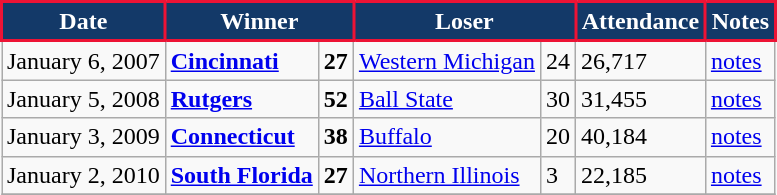<table class="wikitable">
<tr>
<th style="background:#133968; color:#FFFFFF; border: 2px solid #ED1335;">Date</th>
<th colspan="2" style="background:#133968; color:#FFFFFF; border: 2px solid #ED1335;">Winner</th>
<th colspan="2" style="background:#133968; color:#FFFFFF; border: 2px solid #ED1335;">Loser</th>
<th style="background:#133968; color:#FFFFFF; border: 2px solid #ED1335;">Attendance</th>
<th style="background:#133968; color:#FFFFFF; border: 2px solid #ED1335;">Notes</th>
</tr>
<tr>
<td>January 6, 2007</td>
<td><strong><a href='#'>Cincinnati</a></strong></td>
<td><strong>27</strong></td>
<td><a href='#'>Western Michigan</a></td>
<td>24</td>
<td>26,717</td>
<td><a href='#'>notes</a></td>
</tr>
<tr>
<td>January 5, 2008</td>
<td><strong><a href='#'>Rutgers</a></strong></td>
<td><strong>52</strong></td>
<td><a href='#'>Ball State</a></td>
<td>30</td>
<td>31,455</td>
<td><a href='#'>notes</a></td>
</tr>
<tr>
<td>January 3, 2009</td>
<td><strong><a href='#'>Connecticut</a></strong></td>
<td><strong>38</strong></td>
<td><a href='#'>Buffalo</a></td>
<td>20</td>
<td>40,184</td>
<td><a href='#'>notes</a></td>
</tr>
<tr>
<td>January 2, 2010</td>
<td><strong><a href='#'>South Florida</a></strong></td>
<td><strong>27</strong></td>
<td><a href='#'>Northern Illinois</a></td>
<td>3</td>
<td>22,185</td>
<td><a href='#'>notes</a></td>
</tr>
<tr>
</tr>
</table>
